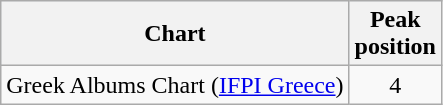<table class="wikitable">
<tr style="background:#ebf5ff;">
<th align="left">Chart</th>
<th align="left">Peak<br>position</th>
</tr>
<tr>
<td align="left">Greek Albums Chart (<a href='#'>IFPI Greece</a>)</td>
<td style="text-align:center;">4 </td>
</tr>
</table>
